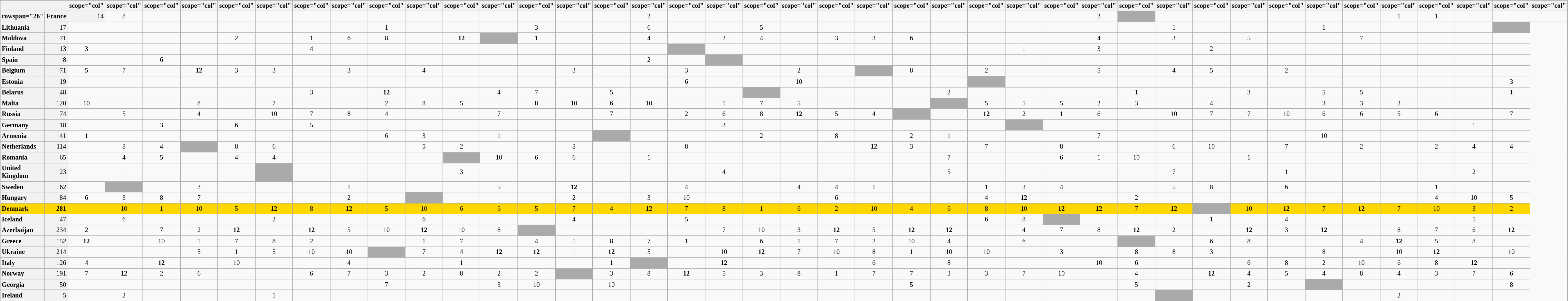<table class="wikitable plainrowheaders" style="text-align:center; font-size:85%;">
<tr>
</tr>
<tr>
<th colspan="2"></th>
<th>scope="col" </th>
<th>scope="col" </th>
<th>scope="col" </th>
<th>scope="col" </th>
<th>scope="col" </th>
<th>scope="col" </th>
<th>scope="col" </th>
<th>scope="col" </th>
<th>scope="col" </th>
<th>scope="col" </th>
<th>scope="col" </th>
<th>scope="col" </th>
<th>scope="col" </th>
<th>scope="col" </th>
<th>scope="col" </th>
<th>scope="col" </th>
<th>scope="col" </th>
<th>scope="col" </th>
<th>scope="col" </th>
<th>scope="col" </th>
<th>scope="col" </th>
<th>scope="col" </th>
<th>scope="col" </th>
<th>scope="col" </th>
<th>scope="col" </th>
<th>scope="col" </th>
<th>scope="col" </th>
<th>scope="col" </th>
<th>scope="col" </th>
<th>scope="col" </th>
<th>scope="col" </th>
<th>scope="col" </th>
<th>scope="col" </th>
<th>scope="col" </th>
<th>scope="col" </th>
<th>scope="col" </th>
<th>scope="col" </th>
<th>scope="col" </th>
<th>scope="col" </th>
<th>scope="col" </th>
</tr>
<tr>
<th>rowspan="26" </th>
<th scope="row" style="text-align:left; background:#f2f2f2;">France</th>
<td style="text-align:right; background:#f2f2f2;">14</td>
<td>8</td>
<td></td>
<td></td>
<td></td>
<td></td>
<td></td>
<td></td>
<td></td>
<td></td>
<td></td>
<td></td>
<td></td>
<td></td>
<td></td>
<td>2</td>
<td></td>
<td></td>
<td></td>
<td></td>
<td></td>
<td></td>
<td></td>
<td></td>
<td></td>
<td></td>
<td></td>
<td>2</td>
<td style="text-align:left; background:#aaa;"></td>
<td></td>
<td></td>
<td></td>
<td></td>
<td></td>
<td></td>
<td>1</td>
<td>1</td>
<td></td>
<td></td>
<td></td>
</tr>
<tr>
<th scope="row" style="text-align:left; background:#f2f2f2;">Lithuania</th>
<td style="text-align:right; background:#f2f2f2;">17</td>
<td></td>
<td></td>
<td></td>
<td></td>
<td></td>
<td></td>
<td></td>
<td></td>
<td>1</td>
<td></td>
<td></td>
<td></td>
<td>3</td>
<td></td>
<td></td>
<td>6</td>
<td></td>
<td></td>
<td>5</td>
<td></td>
<td></td>
<td></td>
<td></td>
<td></td>
<td></td>
<td></td>
<td></td>
<td></td>
<td></td>
<td>1</td>
<td></td>
<td></td>
<td></td>
<td>1</td>
<td></td>
<td></td>
<td></td>
<td></td>
<td style="text-align:left; background:#aaa;"></td>
</tr>
<tr>
<th scope="row" style="text-align:left; background:#f2f2f2;">Moldova</th>
<td style="text-align:right; background:#f2f2f2;">71</td>
<td></td>
<td></td>
<td></td>
<td></td>
<td>2</td>
<td></td>
<td>1</td>
<td>6</td>
<td>8</td>
<td></td>
<td><strong>12</strong></td>
<td style="text-align:left; background:#aaa;"></td>
<td>1</td>
<td></td>
<td></td>
<td>4</td>
<td></td>
<td>2</td>
<td>4</td>
<td></td>
<td>3</td>
<td>3</td>
<td>6</td>
<td></td>
<td></td>
<td></td>
<td></td>
<td>4</td>
<td></td>
<td>3</td>
<td></td>
<td>5</td>
<td></td>
<td></td>
<td>7</td>
<td></td>
<td></td>
<td></td>
<td></td>
</tr>
<tr>
<th scope="row" style="text-align:left; background:#f2f2f2;">Finland</th>
<td style="text-align:right; background:#f2f2f2;">13</td>
<td>3</td>
<td></td>
<td></td>
<td></td>
<td></td>
<td></td>
<td>4</td>
<td></td>
<td></td>
<td></td>
<td></td>
<td></td>
<td></td>
<td></td>
<td></td>
<td></td>
<td style="text-align:left; background:#aaa;"></td>
<td></td>
<td></td>
<td></td>
<td></td>
<td></td>
<td></td>
<td></td>
<td></td>
<td>1</td>
<td></td>
<td>3</td>
<td></td>
<td></td>
<td>2</td>
<td></td>
<td></td>
<td></td>
<td></td>
<td></td>
<td></td>
<td></td>
<td></td>
</tr>
<tr>
<th scope="row" style="text-align:left; background:#f2f2f2;">Spain</th>
<td style="text-align:right; background:#f2f2f2;">8</td>
<td></td>
<td></td>
<td>6</td>
<td></td>
<td></td>
<td></td>
<td></td>
<td></td>
<td></td>
<td></td>
<td></td>
<td></td>
<td></td>
<td></td>
<td></td>
<td>2</td>
<td></td>
<td style="text-align:left; background:#aaa;"></td>
<td></td>
<td></td>
<td></td>
<td></td>
<td></td>
<td></td>
<td></td>
<td></td>
<td></td>
<td></td>
<td></td>
<td></td>
<td></td>
<td></td>
<td></td>
<td></td>
<td></td>
<td></td>
<td></td>
<td></td>
<td></td>
</tr>
<tr>
<th scope="row" style="text-align:left; background:#f2f2f2;">Belgium</th>
<td style="text-align:right; background:#f2f2f2;">71</td>
<td>5</td>
<td>7</td>
<td></td>
<td><strong>12</strong></td>
<td>3</td>
<td>3</td>
<td></td>
<td>3</td>
<td></td>
<td>4</td>
<td></td>
<td></td>
<td></td>
<td>3</td>
<td></td>
<td></td>
<td>3</td>
<td></td>
<td></td>
<td>2</td>
<td></td>
<td style="text-align:left; background:#aaa;"></td>
<td>8</td>
<td></td>
<td>2</td>
<td></td>
<td></td>
<td>5</td>
<td></td>
<td>4</td>
<td>5</td>
<td></td>
<td>2</td>
<td></td>
<td></td>
<td></td>
<td></td>
<td></td>
<td></td>
</tr>
<tr>
<th scope="row" style="text-align:left; background:#f2f2f2;">Estonia</th>
<td style="text-align:right; background:#f2f2f2;">19</td>
<td></td>
<td></td>
<td></td>
<td></td>
<td></td>
<td></td>
<td></td>
<td></td>
<td></td>
<td></td>
<td></td>
<td></td>
<td></td>
<td></td>
<td></td>
<td></td>
<td>6</td>
<td></td>
<td></td>
<td>10</td>
<td></td>
<td></td>
<td></td>
<td></td>
<td style="text-align:left; background:#aaa;"></td>
<td></td>
<td></td>
<td></td>
<td></td>
<td></td>
<td></td>
<td></td>
<td></td>
<td></td>
<td></td>
<td></td>
<td></td>
<td></td>
<td>3</td>
</tr>
<tr>
<th scope="row" style="text-align:left; background:#f2f2f2;">Belarus</th>
<td style="text-align:right; background:#f2f2f2;">48</td>
<td></td>
<td></td>
<td></td>
<td></td>
<td></td>
<td></td>
<td>3</td>
<td></td>
<td><strong>12</strong></td>
<td></td>
<td></td>
<td>4</td>
<td>7</td>
<td></td>
<td>5</td>
<td></td>
<td></td>
<td></td>
<td style="text-align:left; background:#aaa;"></td>
<td></td>
<td></td>
<td></td>
<td></td>
<td>2</td>
<td></td>
<td></td>
<td></td>
<td></td>
<td>1</td>
<td></td>
<td></td>
<td>3</td>
<td></td>
<td>5</td>
<td>5</td>
<td></td>
<td></td>
<td></td>
<td>1</td>
</tr>
<tr>
<th scope="row" style="text-align:left; background:#f2f2f2;">Malta</th>
<td style="text-align:right; background:#f2f2f2;">120</td>
<td>10</td>
<td></td>
<td></td>
<td>8</td>
<td></td>
<td>7</td>
<td></td>
<td></td>
<td>2</td>
<td>8</td>
<td>5</td>
<td></td>
<td>8</td>
<td>10</td>
<td>6</td>
<td>10</td>
<td></td>
<td>1</td>
<td>7</td>
<td>5</td>
<td></td>
<td></td>
<td></td>
<td style="text-align:left; background:#aaa;"></td>
<td>5</td>
<td>5</td>
<td>5</td>
<td>2</td>
<td>3</td>
<td></td>
<td>4</td>
<td></td>
<td></td>
<td>3</td>
<td>3</td>
<td>3</td>
<td></td>
<td></td>
<td></td>
</tr>
<tr>
<th scope="row" style="text-align:left; background:#f2f2f2;">Russia</th>
<td style="text-align:right; background:#f2f2f2;">174</td>
<td></td>
<td>5</td>
<td></td>
<td>4</td>
<td></td>
<td>10</td>
<td>7</td>
<td>8</td>
<td>4</td>
<td></td>
<td></td>
<td>7</td>
<td></td>
<td></td>
<td>7</td>
<td></td>
<td>2</td>
<td>6</td>
<td>8</td>
<td><strong>12</strong></td>
<td>5</td>
<td>4</td>
<td style="text-align:left; background:#aaa;"></td>
<td></td>
<td><strong>12</strong></td>
<td>2</td>
<td>1</td>
<td>6</td>
<td></td>
<td>10</td>
<td>7</td>
<td>7</td>
<td>10</td>
<td>6</td>
<td>6</td>
<td>5</td>
<td>6</td>
<td></td>
<td>7</td>
</tr>
<tr>
<th scope="row" style="text-align:left; background:#f2f2f2;">Germany</th>
<td style="text-align:right; background:#f2f2f2;">18</td>
<td></td>
<td></td>
<td>3</td>
<td></td>
<td>6</td>
<td></td>
<td>5</td>
<td></td>
<td></td>
<td></td>
<td></td>
<td></td>
<td></td>
<td></td>
<td></td>
<td></td>
<td></td>
<td>3</td>
<td></td>
<td></td>
<td></td>
<td></td>
<td></td>
<td></td>
<td></td>
<td style="text-align:left; background:#aaa;"></td>
<td></td>
<td></td>
<td></td>
<td></td>
<td></td>
<td></td>
<td></td>
<td></td>
<td></td>
<td></td>
<td></td>
<td>1</td>
<td></td>
</tr>
<tr>
<th scope="row" style="text-align:left; background:#f2f2f2;">Armenia</th>
<td style="text-align:right; background:#f2f2f2;">41</td>
<td>1</td>
<td></td>
<td></td>
<td></td>
<td></td>
<td></td>
<td></td>
<td></td>
<td>6</td>
<td>3</td>
<td></td>
<td>1</td>
<td></td>
<td></td>
<td style="text-align:left; background:#aaa;"></td>
<td></td>
<td></td>
<td></td>
<td>2</td>
<td></td>
<td>8</td>
<td></td>
<td>2</td>
<td>1</td>
<td></td>
<td></td>
<td></td>
<td>7</td>
<td></td>
<td></td>
<td></td>
<td></td>
<td></td>
<td>10</td>
<td></td>
<td></td>
<td></td>
<td></td>
<td></td>
</tr>
<tr>
<th scope="row" style="text-align:left; background:#f2f2f2;">Netherlands</th>
<td style="text-align:right; background:#f2f2f2;">114</td>
<td></td>
<td>8</td>
<td>4</td>
<td style="text-align:left; background:#aaa;"></td>
<td>8</td>
<td>6</td>
<td></td>
<td></td>
<td></td>
<td>5</td>
<td>2</td>
<td></td>
<td></td>
<td>8</td>
<td></td>
<td></td>
<td>8</td>
<td></td>
<td></td>
<td></td>
<td></td>
<td><strong>12</strong></td>
<td>3</td>
<td></td>
<td>7</td>
<td></td>
<td>8</td>
<td></td>
<td></td>
<td>6</td>
<td>10</td>
<td></td>
<td>7</td>
<td></td>
<td>2</td>
<td></td>
<td>2</td>
<td>4</td>
<td>4</td>
</tr>
<tr>
<th scope="row" style="text-align:left; background:#f2f2f2;">Romania</th>
<td style="text-align:right; background:#f2f2f2;">65</td>
<td></td>
<td>4</td>
<td>5</td>
<td></td>
<td>4</td>
<td>4</td>
<td></td>
<td></td>
<td></td>
<td></td>
<td style="text-align:left; background:#aaa;"></td>
<td>10</td>
<td>6</td>
<td>6</td>
<td></td>
<td>1</td>
<td></td>
<td></td>
<td></td>
<td></td>
<td></td>
<td></td>
<td></td>
<td>7</td>
<td></td>
<td></td>
<td>6</td>
<td>1</td>
<td>10</td>
<td></td>
<td></td>
<td>1</td>
<td></td>
<td></td>
<td></td>
<td></td>
<td></td>
<td></td>
<td></td>
</tr>
<tr>
<th scope="row" style="text-align:left; background:#f2f2f2;">United Kingdom</th>
<td style="text-align:right; background:#f2f2f2;">23</td>
<td></td>
<td>1</td>
<td></td>
<td></td>
<td></td>
<td style="text-align:left; background:#aaa;"></td>
<td></td>
<td></td>
<td></td>
<td></td>
<td>3</td>
<td></td>
<td></td>
<td></td>
<td></td>
<td></td>
<td></td>
<td>4</td>
<td></td>
<td></td>
<td></td>
<td></td>
<td></td>
<td>5</td>
<td></td>
<td></td>
<td></td>
<td></td>
<td></td>
<td>7</td>
<td></td>
<td></td>
<td>1</td>
<td></td>
<td></td>
<td></td>
<td></td>
<td>2</td>
<td></td>
</tr>
<tr>
<th scope="row" style="text-align:left; background:#f2f2f2;">Sweden</th>
<td style="text-align:right; background:#f2f2f2;">62</td>
<td></td>
<td style="text-align:left; background:#aaa;"></td>
<td></td>
<td>3</td>
<td></td>
<td></td>
<td></td>
<td>1</td>
<td></td>
<td></td>
<td></td>
<td>5</td>
<td></td>
<td><strong>12</strong></td>
<td></td>
<td></td>
<td>4</td>
<td></td>
<td></td>
<td>4</td>
<td>4</td>
<td>1</td>
<td></td>
<td></td>
<td>1</td>
<td>3</td>
<td>4</td>
<td></td>
<td></td>
<td>5</td>
<td>8</td>
<td></td>
<td>6</td>
<td></td>
<td></td>
<td></td>
<td>1</td>
<td></td>
<td></td>
</tr>
<tr>
<th scope="row" style="text-align:left; background:#f2f2f2;">Hungary</th>
<td style="text-align:right; background:#f2f2f2;">84</td>
<td>6</td>
<td>3</td>
<td>8</td>
<td>7</td>
<td></td>
<td></td>
<td></td>
<td>2</td>
<td></td>
<td style="text-align:left; background:#aaa;"></td>
<td></td>
<td></td>
<td></td>
<td>2</td>
<td></td>
<td>3</td>
<td>10</td>
<td></td>
<td></td>
<td></td>
<td>6</td>
<td></td>
<td></td>
<td></td>
<td>4</td>
<td><strong>12</strong></td>
<td></td>
<td></td>
<td>2</td>
<td></td>
<td></td>
<td></td>
<td></td>
<td></td>
<td></td>
<td></td>
<td>4</td>
<td>10</td>
<td>5</td>
</tr>
<tr style="background:gold;">
<th scope="row" style="text-align:left; font-weight:bold; background:gold;">Denmark</th>
<td style="text-align:right; font-weight:bold;">281</td>
<td></td>
<td>10</td>
<td>1</td>
<td>10</td>
<td>5</td>
<td><strong>12</strong></td>
<td>8</td>
<td><strong>12</strong></td>
<td>5</td>
<td>10</td>
<td>6</td>
<td>6</td>
<td>5</td>
<td>7</td>
<td>4</td>
<td><strong>12</strong></td>
<td>7</td>
<td>8</td>
<td>1</td>
<td>6</td>
<td>2</td>
<td>10</td>
<td>4</td>
<td>6</td>
<td>8</td>
<td>10</td>
<td><strong>12</strong></td>
<td><strong>12</strong></td>
<td>7</td>
<td><strong>12</strong></td>
<td style="text-align:left; background:#aaa;"></td>
<td>10</td>
<td><strong>12</strong></td>
<td>7</td>
<td><strong>12</strong></td>
<td>7</td>
<td>10</td>
<td>3</td>
<td>2</td>
</tr>
<tr>
<th scope="row" style="text-align:left; background:#f2f2f2;">Iceland</th>
<td style="text-align:right; background:#f2f2f2;">47</td>
<td></td>
<td>6</td>
<td></td>
<td></td>
<td></td>
<td>2</td>
<td></td>
<td></td>
<td></td>
<td>6</td>
<td></td>
<td></td>
<td></td>
<td>4</td>
<td></td>
<td></td>
<td>5</td>
<td></td>
<td></td>
<td></td>
<td></td>
<td></td>
<td></td>
<td></td>
<td>6</td>
<td>8</td>
<td style="text-align:left; background:#aaa;"></td>
<td></td>
<td></td>
<td></td>
<td>1</td>
<td></td>
<td>4</td>
<td></td>
<td></td>
<td></td>
<td></td>
<td>5</td>
<td></td>
</tr>
<tr>
<th scope="row" style="text-align:left; background:#f2f2f2;">Azerbaijan</th>
<td style="text-align:right; background:#f2f2f2;">234</td>
<td>2</td>
<td></td>
<td>7</td>
<td>2</td>
<td><strong>12</strong></td>
<td></td>
<td><strong>12</strong></td>
<td>5</td>
<td>10</td>
<td><strong>12</strong></td>
<td>10</td>
<td>8</td>
<td style="text-align:left; background:#aaa;"></td>
<td></td>
<td></td>
<td></td>
<td></td>
<td>7</td>
<td>10</td>
<td>3</td>
<td><strong>12</strong></td>
<td>5</td>
<td><strong>12</strong></td>
<td><strong>12</strong></td>
<td></td>
<td>4</td>
<td>7</td>
<td>8</td>
<td><strong>12</strong></td>
<td>2</td>
<td></td>
<td><strong>12</strong></td>
<td>3</td>
<td><strong>12</strong></td>
<td></td>
<td>8</td>
<td>7</td>
<td>6</td>
<td><strong>12</strong></td>
</tr>
<tr>
<th scope="row" style="text-align:left; background:#f2f2f2;">Greece</th>
<td style="text-align:right; background:#f2f2f2;">152</td>
<td><strong>12</strong></td>
<td></td>
<td>10</td>
<td>1</td>
<td>7</td>
<td>8</td>
<td>2</td>
<td></td>
<td></td>
<td>1</td>
<td>7</td>
<td></td>
<td>4</td>
<td>5</td>
<td>8</td>
<td>7</td>
<td>1</td>
<td></td>
<td>6</td>
<td>1</td>
<td>7</td>
<td>2</td>
<td>10</td>
<td>4</td>
<td></td>
<td>6</td>
<td></td>
<td></td>
<td style="text-align:left; background:#aaa;"></td>
<td></td>
<td>6</td>
<td>8</td>
<td></td>
<td></td>
<td>4</td>
<td><strong>12</strong></td>
<td>5</td>
<td>8</td>
<td></td>
</tr>
<tr>
<th scope="row" style="text-align:left; background:#f2f2f2;">Ukraine</th>
<td style="text-align:right; background:#f2f2f2;">214</td>
<td></td>
<td></td>
<td></td>
<td>5</td>
<td>1</td>
<td>5</td>
<td>10</td>
<td>10</td>
<td style="text-align:left; background:#aaa;"></td>
<td>7</td>
<td>4</td>
<td><strong>12</strong></td>
<td><strong>12</strong></td>
<td>1</td>
<td><strong>12</strong></td>
<td>5</td>
<td></td>
<td>10</td>
<td><strong>12</strong></td>
<td>7</td>
<td>10</td>
<td>8</td>
<td>1</td>
<td>10</td>
<td>10</td>
<td></td>
<td>3</td>
<td></td>
<td>8</td>
<td>8</td>
<td>3</td>
<td></td>
<td></td>
<td>8</td>
<td></td>
<td>10</td>
<td><strong>12</strong></td>
<td></td>
<td>10</td>
</tr>
<tr>
<th scope="row" style="text-align:left; background:#f2f2f2;">Italy</th>
<td style="text-align:right; background:#f2f2f2;">126</td>
<td>4</td>
<td></td>
<td><strong>12</strong></td>
<td></td>
<td>10</td>
<td></td>
<td></td>
<td>4</td>
<td></td>
<td></td>
<td>1</td>
<td></td>
<td></td>
<td></td>
<td>1</td>
<td style="text-align:left; background:#aaa;"></td>
<td></td>
<td><strong>12</strong></td>
<td></td>
<td></td>
<td></td>
<td>6</td>
<td></td>
<td>8</td>
<td></td>
<td></td>
<td></td>
<td>10</td>
<td>6</td>
<td></td>
<td></td>
<td>6</td>
<td>8</td>
<td>2</td>
<td>10</td>
<td>6</td>
<td>8</td>
<td><strong>12</strong></td>
<td></td>
</tr>
<tr>
<th scope="row" style="text-align:left; background:#f2f2f2;">Norway</th>
<td style="text-align:right; background:#f2f2f2;">191</td>
<td>7</td>
<td><strong>12</strong></td>
<td>2</td>
<td>6</td>
<td></td>
<td></td>
<td>6</td>
<td>7</td>
<td>3</td>
<td>2</td>
<td>8</td>
<td>2</td>
<td>2</td>
<td style="text-align:left; background:#aaa;"></td>
<td>3</td>
<td>8</td>
<td><strong>12</strong></td>
<td>5</td>
<td>3</td>
<td>8</td>
<td>1</td>
<td>7</td>
<td>7</td>
<td>3</td>
<td>3</td>
<td>7</td>
<td>10</td>
<td></td>
<td>4</td>
<td></td>
<td><strong>12</strong></td>
<td>4</td>
<td>5</td>
<td>4</td>
<td>8</td>
<td>4</td>
<td>3</td>
<td>7</td>
<td>6</td>
</tr>
<tr>
<th scope="row" style="text-align:left; background:#f2f2f2;">Georgia</th>
<td style="text-align:right; background:#f2f2f2;">50</td>
<td></td>
<td></td>
<td></td>
<td></td>
<td></td>
<td></td>
<td></td>
<td></td>
<td>7</td>
<td></td>
<td></td>
<td>3</td>
<td>10</td>
<td></td>
<td>10</td>
<td></td>
<td></td>
<td></td>
<td></td>
<td></td>
<td></td>
<td></td>
<td>5</td>
<td></td>
<td></td>
<td></td>
<td></td>
<td></td>
<td>5</td>
<td></td>
<td></td>
<td>2</td>
<td></td>
<td style="text-align:left; background:#aaa;"></td>
<td></td>
<td></td>
<td></td>
<td></td>
<td>8</td>
</tr>
<tr>
<th scope="row" style="text-align:left; background:#f2f2f2;">Ireland</th>
<td style="text-align:right; background:#f2f2f2;">5</td>
<td></td>
<td>2</td>
<td></td>
<td></td>
<td></td>
<td>1</td>
<td></td>
<td></td>
<td></td>
<td></td>
<td></td>
<td></td>
<td></td>
<td></td>
<td></td>
<td></td>
<td></td>
<td></td>
<td></td>
<td></td>
<td></td>
<td></td>
<td></td>
<td></td>
<td></td>
<td></td>
<td></td>
<td></td>
<td></td>
<td style="text-align:left; background:#aaa;"></td>
<td></td>
<td></td>
<td></td>
<td></td>
<td></td>
<td>2</td>
<td></td>
<td></td>
<td></td>
</tr>
</table>
